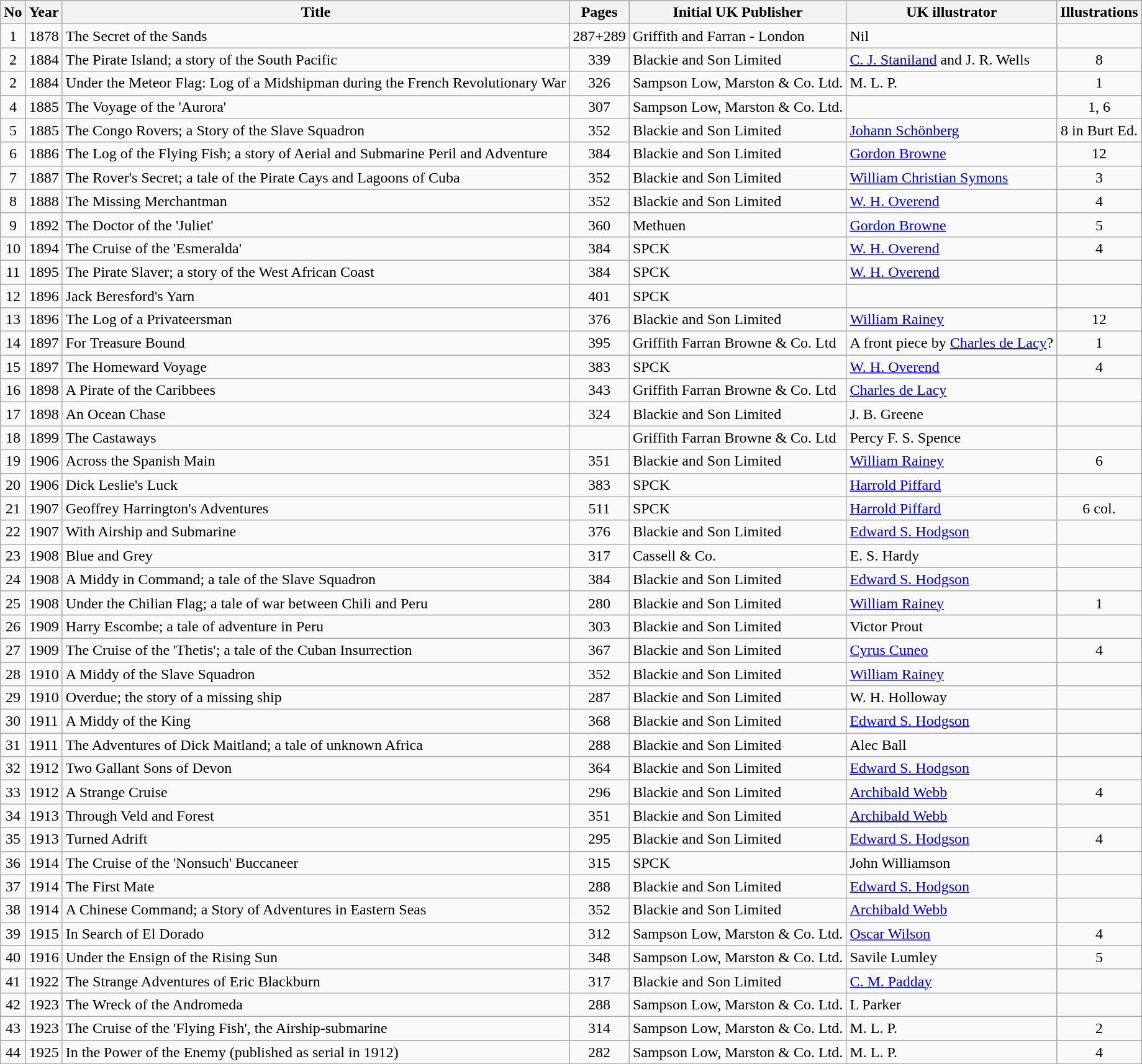<table class="wikitable sortable">
<tr>
<th>No</th>
<th>Year</th>
<th>Title</th>
<th>Pages</th>
<th>Initial UK Publisher</th>
<th>UK illustrator</th>
<th>Illustrations</th>
</tr>
<tr>
<td style="text-align: center;">1</td>
<td>1878</td>
<td>The Secret of the Sands</td>
<td style="text-align: center;">287+289</td>
<td>Griffith and Farran - London</td>
<td>Nil</td>
<td></td>
</tr>
<tr>
<td style="text-align: center;">2</td>
<td>1884</td>
<td>The Pirate Island; a story of the South Pacific</td>
<td style="text-align: center;">339</td>
<td>Blackie and Son Limited</td>
<td><a href='#'>C. J. Staniland</a> and J. R. Wells</td>
<td style="text-align: center;">8</td>
</tr>
<tr>
<td style="text-align: center;">2</td>
<td>1884</td>
<td>Under the Meteor Flag: Log of a Midshipman during the French Revolutionary War</td>
<td style="text-align: center;">326</td>
<td>Sampson Low, Marston & Co. Ltd.</td>
<td>M. L. P.</td>
<td style="text-align: center;">1</td>
</tr>
<tr>
<td style="text-align: center;">4</td>
<td>1885</td>
<td>The Voyage of the 'Aurora'</td>
<td style="text-align: center;">307</td>
<td>Sampson Low, Marston & Co. Ltd.</td>
<td></td>
<td style="text-align: center;">1, 6</td>
</tr>
<tr>
<td style="text-align: center;">5</td>
<td>1885</td>
<td>The Congo Rovers; a Story of the Slave Squadron</td>
<td style="text-align: center;">352</td>
<td>Blackie and Son Limited</td>
<td><a href='#'>Johann Schönberg</a></td>
<td style="text-align: center;">8 in Burt Ed.</td>
</tr>
<tr>
<td style="text-align: center;">6</td>
<td>1886</td>
<td>The Log of the Flying Fish; a story of Aerial and Submarine Peril and Adventure</td>
<td style="text-align: center;">384</td>
<td>Blackie and Son Limited</td>
<td><a href='#'>Gordon Browne</a></td>
<td style="text-align: center;">12</td>
</tr>
<tr>
<td style="text-align: center;">7</td>
<td>1887</td>
<td>The Rover's Secret; a tale of the Pirate Cays and Lagoons of Cuba</td>
<td style="text-align: center;">352</td>
<td>Blackie and Son Limited</td>
<td><a href='#'>William Christian Symons</a></td>
<td style="text-align: center;">3</td>
</tr>
<tr>
<td style="text-align: center;">8</td>
<td>1888</td>
<td>The Missing Merchantman</td>
<td style="text-align: center;">352</td>
<td>Blackie and Son Limited</td>
<td><a href='#'>W. H. Overend</a></td>
<td style="text-align: center;">4</td>
</tr>
<tr>
<td style="text-align: center;">9</td>
<td>1892</td>
<td>The Doctor of the 'Juliet'</td>
<td style="text-align: center;">360</td>
<td>Methuen</td>
<td><a href='#'>Gordon Browne</a></td>
<td style="text-align: center;">5</td>
</tr>
<tr>
<td style="text-align: center;">10</td>
<td>1894</td>
<td>The Cruise of the 'Esmeralda'</td>
<td style="text-align: center;">384</td>
<td>SPCK</td>
<td><a href='#'>W. H. Overend</a></td>
<td style="text-align: center;">4</td>
</tr>
<tr>
<td style="text-align: center;">11</td>
<td>1895</td>
<td>The Pirate Slaver; a story of the West African Coast</td>
<td style="text-align: center;">384</td>
<td>SPCK</td>
<td><a href='#'>W. H. Overend</a></td>
<td style="text-align: center;"></td>
</tr>
<tr>
<td style="text-align: center;">12</td>
<td>1896</td>
<td>Jack Beresford's Yarn</td>
<td style="text-align: center;">401</td>
<td>SPCK</td>
<td></td>
<td style="text-align: center;"></td>
</tr>
<tr>
<td style="text-align: center;">13</td>
<td>1896</td>
<td>The Log of a Privateersman</td>
<td style="text-align: center;">376</td>
<td>Blackie and Son Limited</td>
<td><a href='#'>William Rainey</a></td>
<td style="text-align: center;">12</td>
</tr>
<tr>
<td style="text-align: center;">14</td>
<td>1897</td>
<td>For Treasure Bound</td>
<td style="text-align: center;">395</td>
<td>Griffith Farran Browne & Co. Ltd</td>
<td>A front piece by <a href='#'>Charles de Lacy</a>?</td>
<td style="text-align: center;">1</td>
</tr>
<tr>
<td style="text-align: center;">15</td>
<td>1897</td>
<td>The Homeward Voyage</td>
<td style="text-align: center;">383</td>
<td>SPCK</td>
<td><a href='#'>W. H. Overend</a></td>
<td style="text-align: center;">4</td>
</tr>
<tr>
<td style="text-align: center;">16</td>
<td>1898</td>
<td>A Pirate of the Caribbees</td>
<td style="text-align: center;">343</td>
<td>Griffith Farran Browne & Co. Ltd</td>
<td><a href='#'>Charles de Lacy</a></td>
<td style="text-align: center;"></td>
</tr>
<tr>
<td style="text-align: center;">17</td>
<td>1898</td>
<td>An Ocean Chase</td>
<td style="text-align: center;">324</td>
<td>Blackie and Son Limited</td>
<td>J. B. Greene</td>
<td style="text-align: center;"></td>
</tr>
<tr>
<td style="text-align: center;">18</td>
<td>1899</td>
<td>The Castaways</td>
<td style="text-align: center;"></td>
<td>Griffith Farran Browne & Co. Ltd</td>
<td>Percy F. S. Spence</td>
<td style="text-align: center;"></td>
</tr>
<tr>
<td style="text-align: center;">19</td>
<td>1906</td>
<td>Across the Spanish Main</td>
<td style="text-align: center;">351</td>
<td>Blackie and Son Limited</td>
<td><a href='#'>William Rainey</a></td>
<td style="text-align: center;">6</td>
</tr>
<tr>
<td style="text-align: center;">20</td>
<td>1906</td>
<td>Dick Leslie's Luck</td>
<td style="text-align: center;">383</td>
<td>SPCK</td>
<td><a href='#'>Harrold Piffard</a></td>
<td style="text-align: center;"></td>
</tr>
<tr>
<td style="text-align: center;">21</td>
<td>1907</td>
<td>Geoffrey Harrington's Adventures</td>
<td style="text-align: center;">511</td>
<td>SPCK</td>
<td><a href='#'>Harrold Piffard</a></td>
<td style="text-align: center;">6 col.</td>
</tr>
<tr>
<td style="text-align: center;">22</td>
<td>1907</td>
<td>With Airship and Submarine</td>
<td style="text-align: center;">376</td>
<td>Blackie and Son Limited</td>
<td><a href='#'>Edward S. Hodgson</a></td>
<td style="text-align: center;"></td>
</tr>
<tr>
<td style="text-align: center;">23</td>
<td>1908</td>
<td>Blue and Grey</td>
<td style="text-align: center;">317</td>
<td>Cassell & Co.</td>
<td>E. S. Hardy</td>
<td style="text-align: center;"></td>
</tr>
<tr>
<td style="text-align: center;">24</td>
<td>1908</td>
<td>A Middy in Command; a tale of the Slave Squadron</td>
<td style="text-align: center;">384</td>
<td>Blackie and Son Limited</td>
<td><a href='#'>Edward S. Hodgson</a></td>
<td style="text-align: center;"></td>
</tr>
<tr>
<td style="text-align: center;">25</td>
<td>1908</td>
<td>Under the Chilian Flag; a tale of war between Chili and Peru</td>
<td style="text-align: center;">280</td>
<td>Blackie and Son Limited</td>
<td><a href='#'>William Rainey</a></td>
<td style="text-align: center;">1</td>
</tr>
<tr>
<td style="text-align: center;">26</td>
<td>1909</td>
<td>Harry Escombe; a tale of adventure in Peru</td>
<td style="text-align: center;">303</td>
<td>Blackie and Son Limited</td>
<td>Victor Prout</td>
<td style="text-align: center;"></td>
</tr>
<tr>
<td style="text-align: center;">27</td>
<td>1909</td>
<td>The Cruise of the 'Thetis'; a tale of the Cuban Insurrection</td>
<td style="text-align: center;">367</td>
<td>Blackie and Son Limited</td>
<td><a href='#'>Cyrus Cuneo</a></td>
<td style="text-align: center;">4</td>
</tr>
<tr>
<td style="text-align: center;">28</td>
<td>1910</td>
<td>A Middy of the Slave Squadron</td>
<td style="text-align: center;">352</td>
<td>Blackie and Son Limited</td>
<td><a href='#'>William Rainey</a></td>
<td style="text-align: center;"></td>
</tr>
<tr>
<td style="text-align: center;">29</td>
<td>1910</td>
<td>Overdue; the story of a missing ship</td>
<td style="text-align: center;">287</td>
<td>Blackie and Son Limited</td>
<td>W. H. Holloway</td>
<td style="text-align: center;"></td>
</tr>
<tr>
<td style="text-align: center;">30</td>
<td>1911</td>
<td>A Middy of the King</td>
<td style="text-align: center;">368</td>
<td>Blackie and Son Limited</td>
<td><a href='#'>Edward S. Hodgson</a></td>
<td style="text-align: center;"></td>
</tr>
<tr>
<td style="text-align: center;">31</td>
<td>1911</td>
<td>The Adventures of Dick Maitland; a tale of unknown Africa</td>
<td style="text-align: center;">288</td>
<td>Blackie and Son Limited</td>
<td>Alec Ball</td>
<td style="text-align: center;"></td>
</tr>
<tr>
<td style="text-align: center;">32</td>
<td>1912</td>
<td>Two Gallant Sons of Devon</td>
<td style="text-align: center;">364</td>
<td>Blackie and Son Limited</td>
<td><a href='#'>Edward S. Hodgson</a></td>
<td style="text-align: center;"></td>
</tr>
<tr>
<td style="text-align: center;">33</td>
<td>1912</td>
<td>A Strange Cruise</td>
<td style="text-align: center;">296</td>
<td>Blackie and Son Limited</td>
<td><a href='#'>Archibald Webb</a></td>
<td style="text-align: center;">4</td>
</tr>
<tr>
<td style="text-align: center;">34</td>
<td>1913</td>
<td>Through Veld and Forest</td>
<td style="text-align: center;">351</td>
<td>Blackie and Son Limited</td>
<td><a href='#'>Archibald Webb</a></td>
<td style="text-align: center;"></td>
</tr>
<tr>
<td style="text-align: center;">35</td>
<td>1913</td>
<td>Turned Adrift</td>
<td style="text-align: center;">295</td>
<td>Blackie and Son Limited</td>
<td><a href='#'>Edward S. Hodgson</a></td>
<td style="text-align: center;">4</td>
</tr>
<tr>
<td style="text-align: center;">36</td>
<td>1914</td>
<td>The Cruise of the 'Nonsuch' Buccaneer</td>
<td style="text-align: center;">315</td>
<td>SPCK</td>
<td>John Williamson</td>
<td style="text-align: center;"></td>
</tr>
<tr>
<td style="text-align: center;">37</td>
<td>1914</td>
<td>The First Mate</td>
<td style="text-align: center;">288</td>
<td>Blackie and Son Limited</td>
<td><a href='#'>Edward S. Hodgson</a></td>
<td style="text-align: center;"></td>
</tr>
<tr>
<td style="text-align: center;">38</td>
<td>1914</td>
<td>A Chinese Command; a Story of Adventures in Eastern Seas</td>
<td style="text-align: center;">352</td>
<td>Blackie and Son Limited</td>
<td><a href='#'>Archibald Webb</a></td>
<td style="text-align: center;"></td>
</tr>
<tr>
<td style="text-align: center;">39</td>
<td>1915</td>
<td>In Search of El Dorado</td>
<td style="text-align: center;">312</td>
<td>Sampson Low, Marston & Co. Ltd.</td>
<td><a href='#'>Oscar Wilson</a></td>
<td style="text-align: center;">4</td>
</tr>
<tr>
<td style="text-align: center;">40</td>
<td>1916</td>
<td>Under the Ensign of the Rising Sun</td>
<td style="text-align: center;">348</td>
<td>Sampson Low, Marston & Co. Ltd.</td>
<td>Savile Lumley</td>
<td style="text-align: center;">5</td>
</tr>
<tr>
<td style="text-align: center;">41</td>
<td>1922</td>
<td>The Strange Adventures of Eric Blackburn</td>
<td style="text-align: center;">317</td>
<td>Blackie and Son Limited</td>
<td><a href='#'>C. M. Padday</a></td>
<td style="text-align: center;"></td>
</tr>
<tr>
<td style="text-align: center;">42</td>
<td>1923</td>
<td>The Wreck of the Andromeda</td>
<td style="text-align: center;">288</td>
<td>Sampson Low, Marston & Co. Ltd.</td>
<td>L Parker</td>
<td style="text-align: center;"></td>
</tr>
<tr>
<td style="text-align: center;">43</td>
<td>1923</td>
<td>The Cruise of the 'Flying Fish', the Airship-submarine</td>
<td style="text-align: center;">314</td>
<td>Sampson Low, Marston & Co. Ltd.</td>
<td>M. L. P.</td>
<td style="text-align: center;">2</td>
</tr>
<tr>
<td style="text-align: center;">44</td>
<td>1925</td>
<td>In the Power of the Enemy (published as serial in 1912)</td>
<td style="text-align: center;">282</td>
<td>Sampson Low, Marston & Co. Ltd.</td>
<td>M. L. P.</td>
<td style="text-align: center;">4</td>
</tr>
</table>
